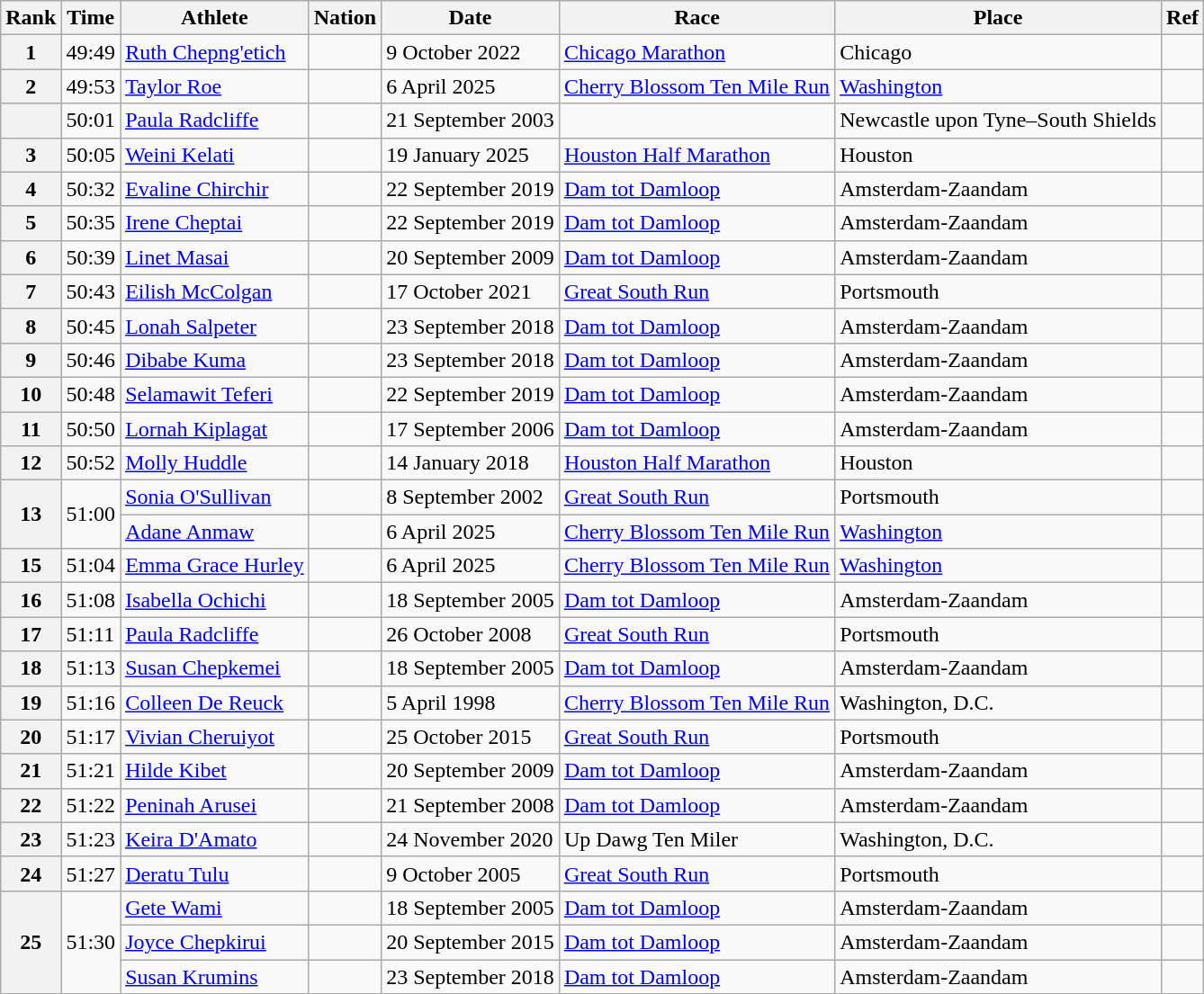<table class="wikitable">
<tr>
<th>Rank</th>
<th>Time</th>
<th>Athlete</th>
<th>Nation</th>
<th>Date</th>
<th>Race</th>
<th>Place</th>
<th>Ref</th>
</tr>
<tr>
<th>1</th>
<td>49:49 </td>
<td><a href='#'>Ruth Chepng'etich</a></td>
<td></td>
<td>9 October 2022</td>
<td><a href='#'>Chicago Marathon</a></td>
<td>Chicago</td>
<td></td>
</tr>
<tr>
<th>2</th>
<td>49:53 </td>
<td><a href='#'>Taylor Roe</a></td>
<td></td>
<td>6 April 2025</td>
<td><a href='#'>Cherry Blossom Ten Mile Run</a></td>
<td><a href='#'>Washington</a></td>
<td></td>
</tr>
<tr>
<th></th>
<td>50:01 </td>
<td><a href='#'>Paula Radcliffe</a></td>
<td></td>
<td>21 September 2003</td>
<td></td>
<td>Newcastle upon Tyne–South Shields</td>
<td></td>
</tr>
<tr>
<th>3</th>
<td>50:05 </td>
<td><a href='#'>Weini Kelati</a></td>
<td></td>
<td>19 January 2025</td>
<td><a href='#'>Houston Half Marathon</a></td>
<td>Houston</td>
<td></td>
</tr>
<tr>
<th>4</th>
<td>50:32</td>
<td><a href='#'>Evaline Chirchir</a></td>
<td></td>
<td>22 September 2019</td>
<td><a href='#'>Dam tot Damloop</a></td>
<td>Amsterdam-Zaandam</td>
<td></td>
</tr>
<tr>
<th>5</th>
<td>50:35</td>
<td><a href='#'>Irene Cheptai</a></td>
<td></td>
<td>22 September 2019</td>
<td><a href='#'>Dam tot Damloop</a></td>
<td>Amsterdam-Zaandam</td>
<td></td>
</tr>
<tr>
<th>6</th>
<td>50:39</td>
<td><a href='#'>Linet Masai</a></td>
<td></td>
<td>20 September 2009</td>
<td><a href='#'>Dam tot Damloop</a></td>
<td>Amsterdam-Zaandam</td>
<td></td>
</tr>
<tr>
<th>7</th>
<td>50:43</td>
<td><a href='#'>Eilish McColgan</a></td>
<td></td>
<td>17 October 2021</td>
<td><a href='#'>Great South Run</a></td>
<td>Portsmouth</td>
<td></td>
</tr>
<tr>
<th>8</th>
<td>50:45</td>
<td><a href='#'>Lonah Salpeter</a></td>
<td></td>
<td>23 September 2018</td>
<td><a href='#'>Dam tot Damloop</a></td>
<td>Amsterdam-Zaandam</td>
<td></td>
</tr>
<tr>
<th>9</th>
<td>50:46</td>
<td><a href='#'>Dibabe Kuma</a></td>
<td></td>
<td>23 September 2018</td>
<td><a href='#'>Dam tot Damloop</a></td>
<td>Amsterdam-Zaandam</td>
<td></td>
</tr>
<tr>
<th>10</th>
<td>50:48</td>
<td><a href='#'>Selamawit Teferi</a></td>
<td></td>
<td>22 September 2019</td>
<td><a href='#'>Dam tot Damloop</a></td>
<td>Amsterdam-Zaandam</td>
<td></td>
</tr>
<tr>
<th>11</th>
<td>50:50</td>
<td><a href='#'>Lornah Kiplagat</a></td>
<td></td>
<td>17 September 2006</td>
<td><a href='#'>Dam tot Damloop</a></td>
<td>Amsterdam-Zaandam</td>
<td></td>
</tr>
<tr>
<th>12</th>
<td>50:52 </td>
<td><a href='#'>Molly Huddle</a></td>
<td></td>
<td>14 January 2018</td>
<td><a href='#'>Houston Half Marathon</a></td>
<td>Houston</td>
<td></td>
</tr>
<tr>
<th rowspan=2>13</th>
<td rowspan=2>51:00</td>
<td><a href='#'>Sonia O'Sullivan</a></td>
<td></td>
<td>8 September 2002</td>
<td><a href='#'>Great South Run</a></td>
<td>Portsmouth</td>
<td></td>
</tr>
<tr>
<td><a href='#'>Adane Anmaw</a></td>
<td></td>
<td>6 April 2025</td>
<td><a href='#'>Cherry Blossom Ten Mile Run</a></td>
<td><a href='#'>Washington</a></td>
<td></td>
</tr>
<tr>
<th>15</th>
<td>51:04</td>
<td><a href='#'>Emma Grace Hurley</a></td>
<td></td>
<td>6 April 2025</td>
<td><a href='#'>Cherry Blossom Ten Mile Run</a></td>
<td><a href='#'>Washington</a></td>
<td></td>
</tr>
<tr>
<th>16</th>
<td>51:08</td>
<td><a href='#'>Isabella Ochichi</a></td>
<td></td>
<td>18 September 2005</td>
<td><a href='#'>Dam tot Damloop</a></td>
<td>Amsterdam-Zaandam</td>
<td></td>
</tr>
<tr>
<th>17</th>
<td>51:11</td>
<td><a href='#'>Paula Radcliffe</a></td>
<td></td>
<td>26 October 2008</td>
<td><a href='#'>Great South Run</a></td>
<td>Portsmouth</td>
<td></td>
</tr>
<tr>
<th>18</th>
<td>51:13</td>
<td><a href='#'>Susan Chepkemei</a></td>
<td></td>
<td>18 September 2005</td>
<td><a href='#'>Dam tot Damloop</a></td>
<td>Amsterdam-Zaandam</td>
<td></td>
</tr>
<tr>
<th>19</th>
<td>51:16</td>
<td><a href='#'>Colleen De Reuck</a></td>
<td></td>
<td>5 April 1998</td>
<td><a href='#'>Cherry Blossom Ten Mile Run</a></td>
<td>Washington, D.C.</td>
<td></td>
</tr>
<tr>
<th>20</th>
<td>51:17</td>
<td><a href='#'>Vivian Cheruiyot</a></td>
<td></td>
<td>25 October 2015</td>
<td><a href='#'>Great South Run</a></td>
<td>Portsmouth</td>
<td></td>
</tr>
<tr>
<th>21</th>
<td>51:21</td>
<td><a href='#'>Hilde Kibet</a></td>
<td></td>
<td>20 September 2009</td>
<td><a href='#'>Dam tot Damloop</a></td>
<td>Amsterdam-Zaandam</td>
<td></td>
</tr>
<tr>
<th>22</th>
<td>51:22</td>
<td><a href='#'>Peninah Arusei</a></td>
<td></td>
<td>21 September 2008</td>
<td><a href='#'>Dam tot Damloop</a></td>
<td>Amsterdam-Zaandam</td>
<td></td>
</tr>
<tr>
<th>23</th>
<td>51:23 </td>
<td><a href='#'>Keira D'Amato</a></td>
<td></td>
<td>24 November 2020</td>
<td>Up Dawg Ten Miler</td>
<td>Washington, D.C.</td>
<td></td>
</tr>
<tr>
<th>24</th>
<td>51:27</td>
<td><a href='#'>Deratu Tulu</a></td>
<td></td>
<td>9 October 2005</td>
<td><a href='#'>Great South Run</a></td>
<td>Portsmouth</td>
<td></td>
</tr>
<tr>
<th rowspan=3>25</th>
<td rowspan=3>51:30</td>
<td><a href='#'>Gete Wami</a></td>
<td></td>
<td>18 September 2005</td>
<td><a href='#'>Dam tot Damloop</a></td>
<td>Amsterdam-Zaandam</td>
<td></td>
</tr>
<tr>
<td><a href='#'>Joyce Chepkirui</a></td>
<td></td>
<td>20 September 2015</td>
<td><a href='#'>Dam tot Damloop</a></td>
<td>Amsterdam-Zaandam</td>
<td></td>
</tr>
<tr>
<td><a href='#'>Susan Krumins</a></td>
<td></td>
<td>23 September 2018</td>
<td><a href='#'>Dam tot Damloop</a></td>
<td>Amsterdam-Zaandam</td>
<td></td>
</tr>
</table>
